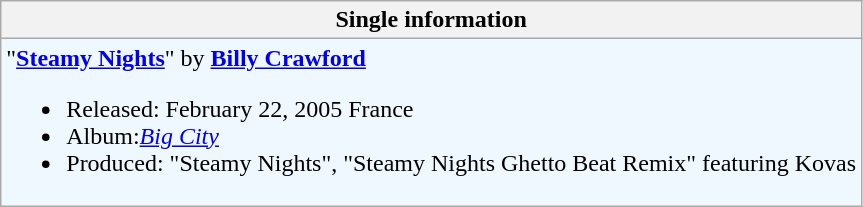<table class="wikitable">
<tr>
<th align="left">Single information</th>
</tr>
<tr bgcolor="#F0F8FF">
<td align="left">"<strong><a href='#'>Steamy Nights</a></strong>" by <strong><a href='#'>Billy Crawford</a></strong><br><ul><li>Released: February 22, 2005 France</li><li>Album:<em><a href='#'>Big City</a></em></li><li>Produced: "Steamy Nights", "Steamy Nights Ghetto Beat Remix" featuring Kovas</li></ul></td>
</tr>
</table>
